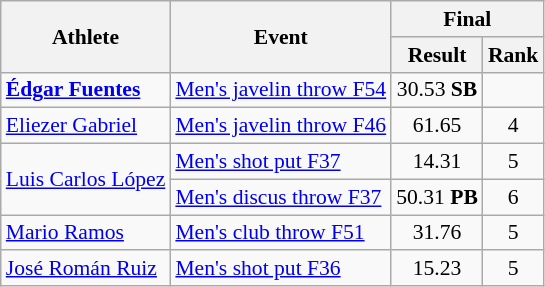<table class="wikitable" style="font-size:90%; text-align:center">
<tr>
<th rowspan="2">Athlete</th>
<th rowspan="2">Event</th>
<th colspan="2">Final</th>
</tr>
<tr>
<th>Result</th>
<th>Rank</th>
</tr>
<tr align=center>
<td align=left><strong><a href='#'>Édgar Fuentes</a></strong></td>
<td align=left><a href='#'>Men's javelin throw F54</a></td>
<td>30.53 <strong>SB</strong></td>
<td></td>
</tr>
<tr align=center>
<td align=left><a href='#'>Eliezer Gabriel</a></td>
<td align=left><a href='#'>Men's javelin throw F46</a></td>
<td>61.65</td>
<td>4</td>
</tr>
<tr align=center>
<td align=left rowspan="2"><a href='#'>Luis Carlos López</a></td>
<td align=left><a href='#'>Men's shot put F37</a></td>
<td>14.31</td>
<td>5</td>
</tr>
<tr align=center>
<td align=left><a href='#'>Men's discus throw F37</a></td>
<td>50.31 <strong>PB</strong></td>
<td>6</td>
</tr>
<tr align=center>
<td align=left><a href='#'>Mario Ramos</a></td>
<td align=left><a href='#'>Men's club throw F51</a></td>
<td>31.76</td>
<td>5</td>
</tr>
<tr align=center>
<td align=left><a href='#'>José Román Ruiz</a></td>
<td align=left><a href='#'>Men's shot put F36</a></td>
<td>15.23</td>
<td>5</td>
</tr>
</table>
